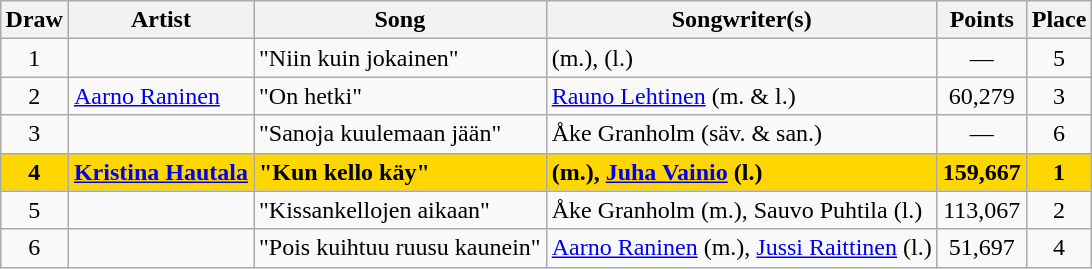<table class="sortable wikitable" style="margin: 1em auto 1em auto; text-align:center">
<tr>
<th>Draw</th>
<th>Artist</th>
<th>Song</th>
<th>Songwriter(s)</th>
<th>Points</th>
<th>Place</th>
</tr>
<tr>
<td>1</td>
<td align="left"></td>
<td align="left">"Niin kuin jokainen"</td>
<td align="left"> (m.),  (l.)</td>
<td>—</td>
<td>5</td>
</tr>
<tr>
<td>2</td>
<td align="left"><a href='#'>Aarno Raninen</a></td>
<td align="left">"On hetki"</td>
<td align="left"><a href='#'>Rauno Lehtinen</a> (m. & l.)</td>
<td>60,279</td>
<td>3</td>
</tr>
<tr>
<td>3</td>
<td align="left"></td>
<td align="left">"Sanoja kuulemaan jään"</td>
<td align="left">Åke Granholm (säv. & san.)</td>
<td>—</td>
<td>6</td>
</tr>
<tr style="font-weight:bold; background:gold;">
<td>4</td>
<td align="left"><a href='#'>Kristina Hautala</a></td>
<td align="left">"Kun kello käy"</td>
<td align="left"> (m.), <a href='#'>Juha Vainio</a> (l.)</td>
<td>159,667</td>
<td>1</td>
</tr>
<tr>
<td>5</td>
<td align="left"></td>
<td align="left">"Kissankellojen aikaan"</td>
<td align="left">Åke Granholm (m.), Sauvo Puhtila (l.)</td>
<td>113,067</td>
<td>2</td>
</tr>
<tr>
<td>6</td>
<td align="left"></td>
<td align="left">"Pois kuihtuu ruusu kaunein"</td>
<td align="left"><a href='#'>Aarno Raninen</a> (m.), <a href='#'>Jussi Raittinen</a> (l.)</td>
<td>51,697</td>
<td>4</td>
</tr>
</table>
